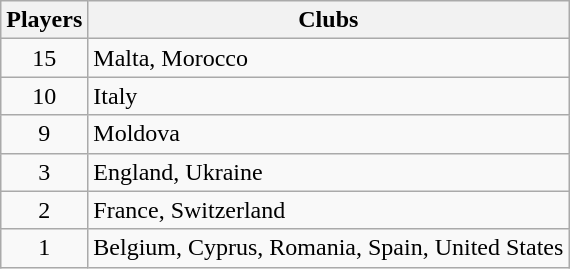<table class="wikitable">
<tr>
<th>Players</th>
<th>Clubs</th>
</tr>
<tr>
<td align="center">15</td>
<td> Malta,  Morocco</td>
</tr>
<tr>
<td align="center">10</td>
<td> Italy</td>
</tr>
<tr>
<td align="center">9</td>
<td> Moldova</td>
</tr>
<tr>
<td align="center">3</td>
<td> England,  Ukraine</td>
</tr>
<tr>
<td align="center">2</td>
<td> France,  Switzerland</td>
</tr>
<tr>
<td align="center">1</td>
<td> Belgium,  Cyprus,  Romania,  Spain,  United States</td>
</tr>
</table>
